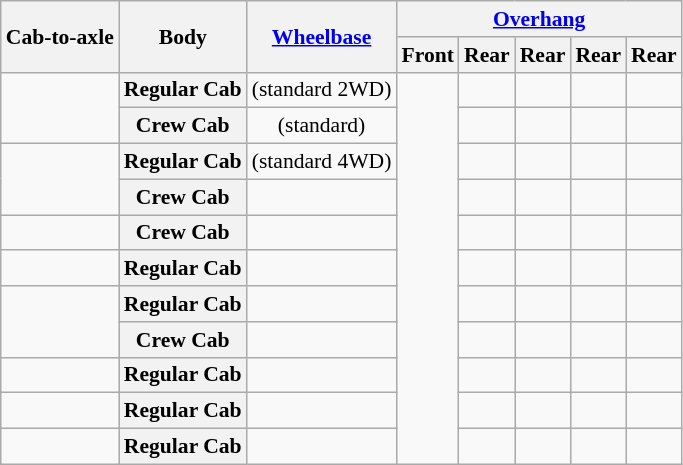<table class="wikitable sortable" style="font-size:90%;text-align:center;">
<tr>
<th rowspan=2>Cab-to-axle</th>
<th rowspan=2>Body</th>
<th rowspan=2><a href='#'>Wheelbase</a></th>
<th colspan=5><a href='#'>Overhang</a></th>
</tr>
<tr>
<th>Front</th>
<th>Rear </th>
<th>Rear </th>
<th>Rear </th>
<th>Rear </th>
</tr>
<tr>
<td rowspan=2></td>
<th>Regular Cab</th>
<td> (standard 2WD)</td>
<td rowspan=11></td>
<td></td>
<td></td>
<td></td>
<td></td>
</tr>
<tr>
<th>Crew Cab</th>
<td> (standard)</td>
<td></td>
<td></td>
<td></td>
<td></td>
</tr>
<tr>
<td rowspan=2></td>
<th>Regular Cab</th>
<td> (standard 4WD)</td>
<td></td>
<td></td>
<td></td>
<td></td>
</tr>
<tr>
<th>Crew Cab</th>
<td></td>
<td></td>
<td></td>
<td></td>
<td></td>
</tr>
<tr>
<td rowspan=1></td>
<th>Crew Cab</th>
<td></td>
<td></td>
<td></td>
<td></td>
<td></td>
</tr>
<tr>
<td rowspan=1></td>
<th>Regular Cab</th>
<td></td>
<td></td>
<td></td>
<td></td>
<td></td>
</tr>
<tr>
<td rowspan=2></td>
<th>Regular Cab</th>
<td></td>
<td></td>
<td></td>
<td></td>
<td></td>
</tr>
<tr>
<th>Crew Cab</th>
<td></td>
<td></td>
<td></td>
<td></td>
<td></td>
</tr>
<tr>
<td rowspan=1></td>
<th>Regular Cab</th>
<td></td>
<td></td>
<td></td>
<td></td>
<td></td>
</tr>
<tr>
<td rowspan=1></td>
<th>Regular Cab</th>
<td></td>
<td></td>
<td></td>
<td></td>
<td></td>
</tr>
<tr>
<td rowspan=1></td>
<th>Regular Cab</th>
<td></td>
<td></td>
<td></td>
<td></td>
<td></td>
</tr>
</table>
